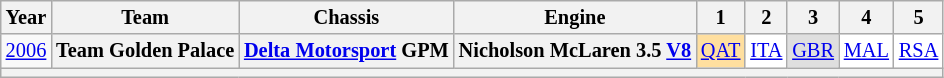<table class="wikitable" style="text-align:center; font-size:85%">
<tr>
<th>Year</th>
<th>Team</th>
<th>Chassis</th>
<th>Engine</th>
<th>1</th>
<th>2</th>
<th>3</th>
<th>4</th>
<th>5</th>
</tr>
<tr>
<td><a href='#'>2006</a></td>
<th nowrap>Team Golden Palace</th>
<th nowrap><a href='#'>Delta Motorsport</a> GPM</th>
<th nowrap>Nicholson McLaren 3.5 <a href='#'>V8</a></th>
<td style="background:#ffdf9f;"><a href='#'>QAT</a><br></td>
<td style="background:#ffffff;"><a href='#'>ITA</a><br></td>
<td style="background:#dfdfdf;"><a href='#'>GBR</a><br></td>
<td style="background:#ffffff;"><a href='#'>MAL</a><br></td>
<td style="background:#ffffff;"><a href='#'>RSA</a><br></td>
</tr>
<tr>
<th colspan="9"></th>
</tr>
</table>
